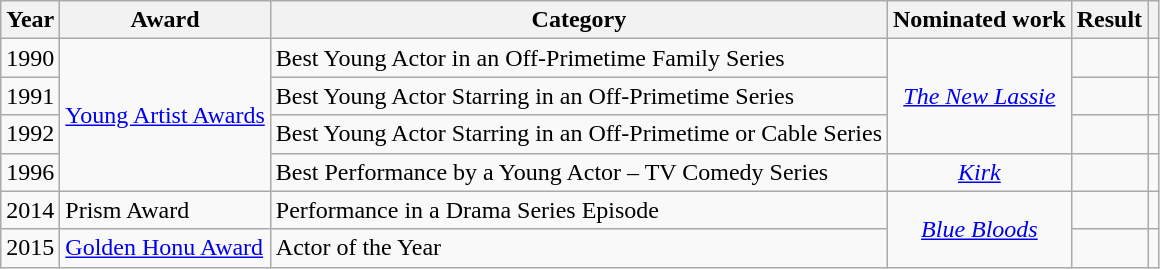<table class="wikitable sortable plainrowheaders">
<tr>
<th scope="col">Year</th>
<th scope="col">Award</th>
<th scope="col">Category</th>
<th scope="col">Nominated work</th>
<th scope="col">Result</th>
<th scope="col" class="unsortable"></th>
</tr>
<tr>
<td>1990</td>
<td rowspan="4"><a href='#'>Young Artist Awards</a></td>
<td>Best Young Actor in an Off-Primetime Family Series</td>
<td rowspan="3" style="text-align: center;"><em><a href='#'>The New Lassie</a></em></td>
<td></td>
<td style="text-align: center;"></td>
</tr>
<tr>
<td>1991</td>
<td>Best Young Actor Starring in an Off-Primetime Series</td>
<td></td>
<td style="text-align: center;"></td>
</tr>
<tr>
<td>1992</td>
<td>Best Young Actor Starring in an Off-Primetime or Cable Series</td>
<td></td>
<td style="text-align: center;"></td>
</tr>
<tr>
<td>1996</td>
<td>Best Performance by a Young Actor – TV Comedy Series</td>
<td style="text-align: center;"><em><a href='#'>Kirk</a></em></td>
<td></td>
<td style="text-align: center;"></td>
</tr>
<tr>
<td>2014</td>
<td>Prism Award</td>
<td>Performance in a Drama Series Episode</td>
<td rowspan="2" style="text-align: center;"><em><a href='#'>Blue Bloods</a></em></td>
<td></td>
<td style="text-align: center;"></td>
</tr>
<tr>
<td>2015</td>
<td><a href='#'>Golden Honu Award</a></td>
<td>Actor of the Year</td>
<td></td>
<td style="text-align: center;"></td>
</tr>
</table>
